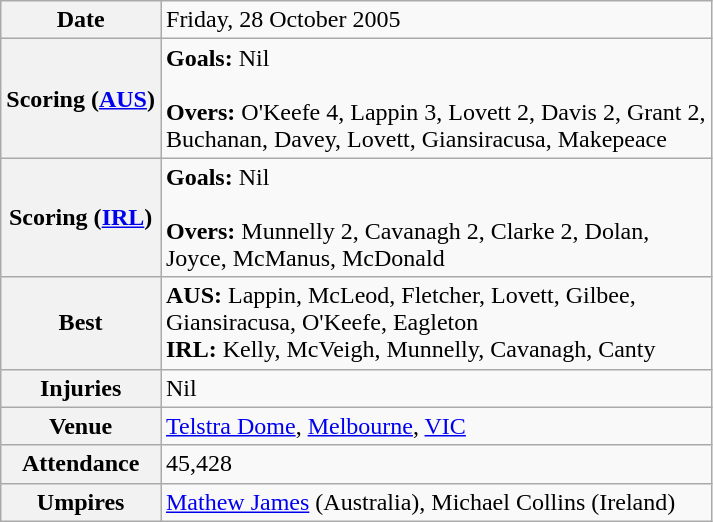<table class="wikitable">
<tr>
<th>Date</th>
<td>Friday, 28 October 2005</td>
</tr>
<tr>
<th>Scoring (<a href='#'>AUS</a>)</th>
<td><strong>Goals:</strong> Nil<br><br><strong>Overs:</strong> O'Keefe 4, Lappin 3, Lovett 2, Davis 2, Grant 2,<br> Buchanan, Davey, Lovett, Giansiracusa, Makepeace</td>
</tr>
<tr>
<th>Scoring (<a href='#'>IRL</a>)</th>
<td><strong>Goals:</strong> Nil<br><br><strong>Overs:</strong> Munnelly 2, Cavanagh 2, Clarke 2, Dolan,<br> Joyce, McManus, McDonald</td>
</tr>
<tr>
<th>Best</th>
<td><strong>AUS:</strong> Lappin, McLeod, Fletcher, Lovett, Gilbee,<br> Giansiracusa, O'Keefe, Eagleton<br><strong>IRL:</strong> Kelly, McVeigh, Munnelly, Cavanagh, Canty</td>
</tr>
<tr>
<th>Injuries</th>
<td>Nil</td>
</tr>
<tr>
<th>Venue</th>
<td><a href='#'>Telstra Dome</a>, <a href='#'>Melbourne</a>, <a href='#'>VIC</a></td>
</tr>
<tr>
<th>Attendance</th>
<td>45,428</td>
</tr>
<tr>
<th>Umpires</th>
<td><a href='#'>Mathew James</a> (Australia), Michael Collins (Ireland)</td>
</tr>
</table>
